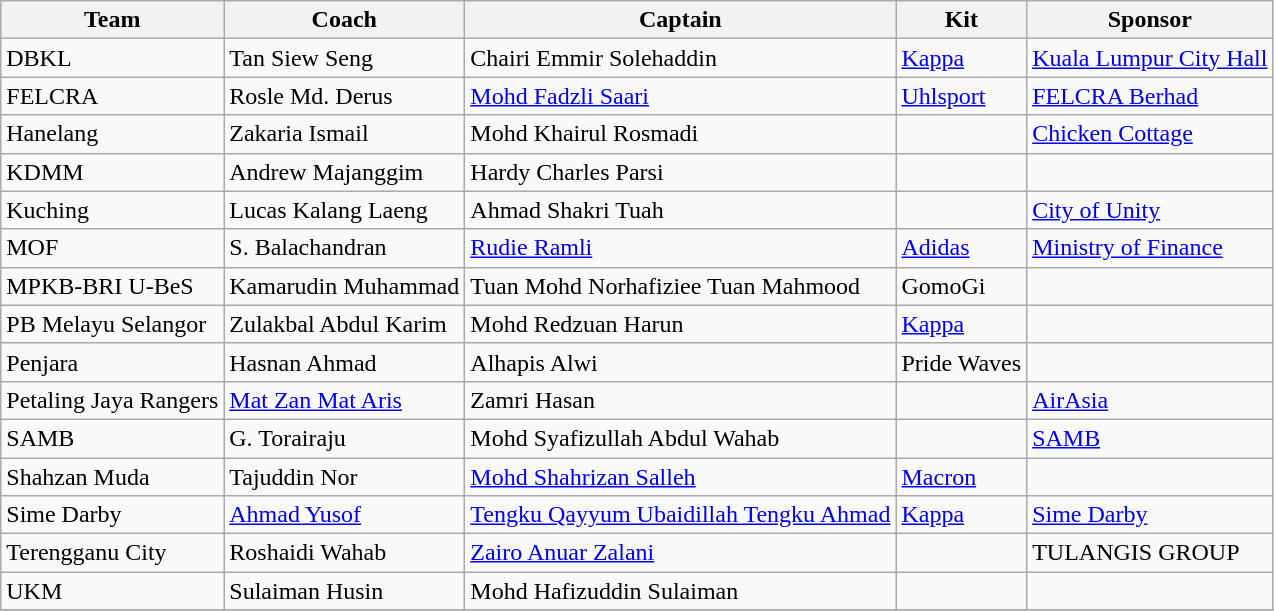<table class="wikitable" style="text-align: left;">
<tr>
<th>Team</th>
<th>Coach</th>
<th>Captain</th>
<th>Kit</th>
<th>Sponsor</th>
</tr>
<tr>
<td>DBKL</td>
<td> Tan Siew Seng</td>
<td> Chairi Emmir Solehaddin</td>
<td><a href='#'>Kappa</a></td>
<td><a href='#'>Kuala Lumpur City Hall</a></td>
</tr>
<tr>
<td>FELCRA</td>
<td> Rosle Md. Derus</td>
<td> <a href='#'>Mohd Fadzli Saari</a></td>
<td><a href='#'>Uhlsport</a></td>
<td><a href='#'>FELCRA Berhad</a></td>
</tr>
<tr>
<td>Hanelang</td>
<td> Zakaria Ismail</td>
<td> Mohd Khairul Rosmadi</td>
<td></td>
<td><a href='#'>Chicken  Cottage</a></td>
</tr>
<tr>
<td>KDMM</td>
<td> Andrew Majanggim</td>
<td> Hardy Charles Parsi</td>
<td></td>
<td></td>
</tr>
<tr>
<td>Kuching</td>
<td> Lucas Kalang Laeng</td>
<td> Ahmad Shakri Tuah</td>
<td></td>
<td><a href='#'>City of Unity</a></td>
</tr>
<tr>
<td>MOF</td>
<td> S. Balachandran</td>
<td> <a href='#'>Rudie Ramli</a></td>
<td><a href='#'>Adidas</a></td>
<td><a href='#'>Ministry of Finance</a></td>
</tr>
<tr>
<td>MPKB-BRI U-BeS</td>
<td> Kamarudin Muhammad</td>
<td> Tuan Mohd Norhafiziee Tuan Mahmood</td>
<td>GomoGi</td>
<td></td>
</tr>
<tr>
<td>PB Melayu Selangor</td>
<td> Zulakbal Abdul Karim</td>
<td> Mohd Redzuan Harun</td>
<td><a href='#'>Kappa</a></td>
<td></td>
</tr>
<tr>
<td>Penjara</td>
<td> Hasnan Ahmad</td>
<td> Alhapis Alwi</td>
<td>Pride Waves</td>
<td></td>
</tr>
<tr>
<td>Petaling Jaya Rangers</td>
<td> <a href='#'>Mat Zan Mat Aris</a></td>
<td> Zamri Hasan</td>
<td></td>
<td><a href='#'>AirAsia</a></td>
</tr>
<tr>
<td>SAMB</td>
<td> G. Torairaju</td>
<td> Mohd Syafizullah Abdul Wahab</td>
<td></td>
<td><a href='#'>SAMB</a></td>
</tr>
<tr>
<td>Shahzan Muda</td>
<td> Tajuddin Nor</td>
<td> <a href='#'>Mohd Shahrizan Salleh</a></td>
<td><a href='#'>Macron</a></td>
<td></td>
</tr>
<tr>
<td>Sime Darby</td>
<td> <a href='#'>Ahmad Yusof</a></td>
<td> <a href='#'>Tengku Qayyum Ubaidillah Tengku Ahmad</a></td>
<td><a href='#'>Kappa</a></td>
<td><a href='#'>Sime Darby</a></td>
</tr>
<tr>
<td>Terengganu City</td>
<td> Roshaidi Wahab</td>
<td> <a href='#'>Zairo Anuar Zalani</a></td>
<td></td>
<td>TULANGIS GROUP</td>
</tr>
<tr>
<td>UKM</td>
<td> Sulaiman Husin</td>
<td> Mohd Hafizuddin Sulaiman</td>
<td></td>
<td></td>
</tr>
<tr>
</tr>
</table>
